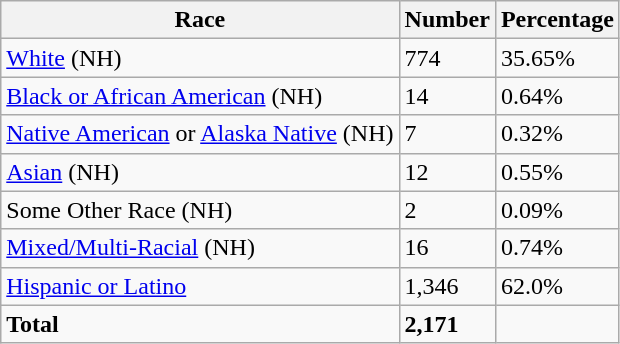<table class="wikitable">
<tr>
<th>Race</th>
<th>Number</th>
<th>Percentage</th>
</tr>
<tr>
<td><a href='#'>White</a> (NH)</td>
<td>774</td>
<td>35.65%</td>
</tr>
<tr>
<td><a href='#'>Black or African American</a> (NH)</td>
<td>14</td>
<td>0.64%</td>
</tr>
<tr>
<td><a href='#'>Native American</a> or <a href='#'>Alaska Native</a> (NH)</td>
<td>7</td>
<td>0.32%</td>
</tr>
<tr>
<td><a href='#'>Asian</a> (NH)</td>
<td>12</td>
<td>0.55%</td>
</tr>
<tr>
<td>Some Other Race (NH)</td>
<td>2</td>
<td>0.09%</td>
</tr>
<tr>
<td><a href='#'>Mixed/Multi-Racial</a> (NH)</td>
<td>16</td>
<td>0.74%</td>
</tr>
<tr>
<td><a href='#'>Hispanic or Latino</a></td>
<td>1,346</td>
<td>62.0%</td>
</tr>
<tr>
<td><strong>Total</strong></td>
<td><strong>2,171</strong></td>
<td></td>
</tr>
</table>
